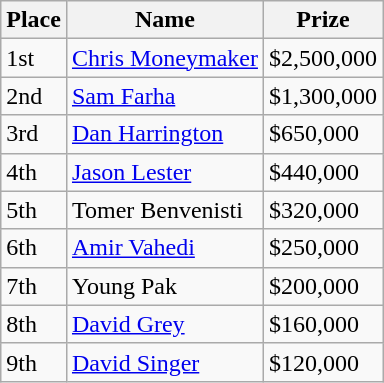<table class="wikitable">
<tr>
<th bgcolor="#FFEBAD">Place</th>
<th bgcolor="#FFEBAD">Name</th>
<th bgcolor="#FFEBAD">Prize</th>
</tr>
<tr>
<td>1st</td>
<td><a href='#'>Chris Moneymaker</a></td>
<td>$2,500,000</td>
</tr>
<tr>
<td>2nd</td>
<td><a href='#'>Sam Farha</a></td>
<td>$1,300,000</td>
</tr>
<tr>
<td>3rd</td>
<td><a href='#'>Dan Harrington</a></td>
<td>$650,000</td>
</tr>
<tr>
<td>4th</td>
<td><a href='#'>Jason Lester</a></td>
<td>$440,000</td>
</tr>
<tr>
<td>5th</td>
<td>Tomer Benvenisti</td>
<td>$320,000</td>
</tr>
<tr>
<td>6th</td>
<td><a href='#'>Amir Vahedi</a></td>
<td>$250,000</td>
</tr>
<tr>
<td>7th</td>
<td>Young Pak</td>
<td>$200,000</td>
</tr>
<tr>
<td>8th</td>
<td><a href='#'>David Grey</a></td>
<td>$160,000</td>
</tr>
<tr>
<td>9th</td>
<td><a href='#'>David Singer</a></td>
<td>$120,000</td>
</tr>
</table>
